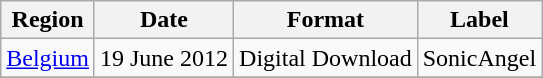<table class=wikitable>
<tr>
<th>Region</th>
<th>Date</th>
<th>Format</th>
<th>Label</th>
</tr>
<tr>
<td><a href='#'>Belgium</a></td>
<td>19 June 2012</td>
<td>Digital Download</td>
<td>SonicAngel</td>
</tr>
<tr>
</tr>
</table>
